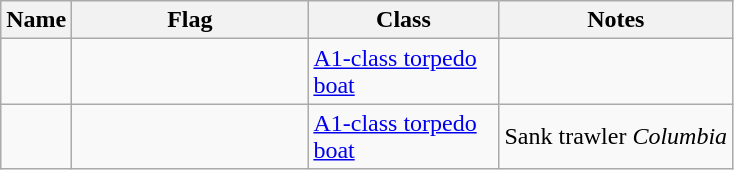<table class="wikitable sortable">
<tr>
<th scope="col" width="40px">Name</th>
<th scope="col" width="150px">Flag</th>
<th scope="col" width="120px">Class</th>
<th>Notes</th>
</tr>
<tr>
<td align="left"></td>
<td align="left"></td>
<td align="left"><a href='#'>A1-class torpedo boat</a></td>
<td align="left"></td>
</tr>
<tr>
<td align="left"></td>
<td align="left"></td>
<td align="left"><a href='#'>A1-class torpedo boat</a></td>
<td align="left">Sank trawler <em>Columbia</em></td>
</tr>
</table>
